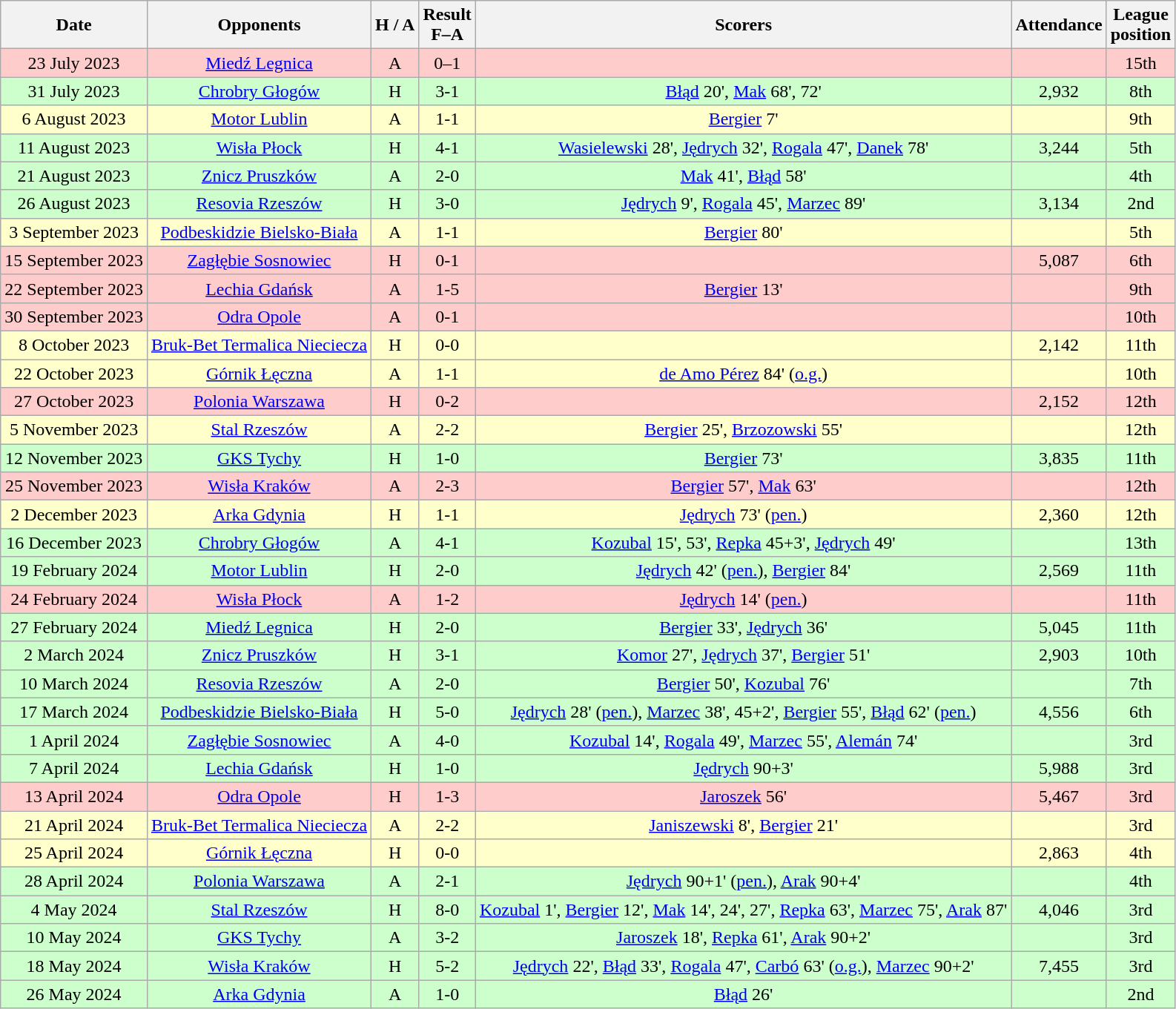<table class="wikitable" style="text-align:center">
<tr>
<th>Date</th>
<th>Opponents</th>
<th>H / A</th>
<th>Result<br>F–A</th>
<th>Scorers</th>
<th>Attendance</th>
<th>League<br>position</th>
</tr>
<tr bgcolor="#ffcccc">
<td>23 July 2023</td>
<td><a href='#'>Miedź Legnica</a></td>
<td>A</td>
<td>0–1</td>
<td></td>
<td></td>
<td>15th</td>
</tr>
<tr bgcolor="#ccffcc">
<td>31 July 2023</td>
<td><a href='#'>Chrobry Głogów</a></td>
<td>H</td>
<td>3-1</td>
<td><a href='#'>Błąd</a> 20', <a href='#'>Mak</a> 68', 72'</td>
<td>2,932</td>
<td>8th</td>
</tr>
<tr bgcolor="#ffffcc">
<td>6 August 2023</td>
<td><a href='#'>Motor Lublin</a></td>
<td>A</td>
<td>1-1</td>
<td><a href='#'>Bergier</a> 7'</td>
<td></td>
<td>9th</td>
</tr>
<tr bgcolor="#ccffcc">
<td>11 August 2023</td>
<td><a href='#'>Wisła Płock</a></td>
<td>H</td>
<td>4-1</td>
<td><a href='#'>Wasielewski</a> 28', <a href='#'>Jędrych</a> 32', <a href='#'>Rogala</a> 47', <a href='#'>Danek</a> 78'</td>
<td>3,244</td>
<td>5th</td>
</tr>
<tr bgcolor="#ccffcc">
<td>21 August 2023</td>
<td><a href='#'>Znicz Pruszków</a></td>
<td>A</td>
<td>2-0</td>
<td><a href='#'>Mak</a> 41', <a href='#'>Błąd</a> 58'</td>
<td></td>
<td>4th</td>
</tr>
<tr bgcolor="#ccffcc">
<td>26 August 2023</td>
<td><a href='#'>Resovia Rzeszów</a></td>
<td>H</td>
<td>3-0</td>
<td><a href='#'>Jędrych</a> 9', <a href='#'>Rogala</a> 45', <a href='#'>Marzec</a> 89'</td>
<td>3,134</td>
<td>2nd</td>
</tr>
<tr bgcolor="#ffffcc">
<td>3 September 2023</td>
<td><a href='#'>Podbeskidzie Bielsko-Biała</a></td>
<td>A</td>
<td>1-1</td>
<td><a href='#'>Bergier</a> 80'</td>
<td></td>
<td>5th</td>
</tr>
<tr bgcolor="#ffcccc">
<td>15 September 2023</td>
<td><a href='#'>Zagłębie Sosnowiec</a></td>
<td>H</td>
<td>0-1</td>
<td></td>
<td>5,087</td>
<td>6th</td>
</tr>
<tr bgcolor="#ffcccc">
<td>22 September 2023</td>
<td><a href='#'>Lechia Gdańsk</a></td>
<td>A</td>
<td>1-5</td>
<td><a href='#'>Bergier</a> 13'</td>
<td></td>
<td>9th</td>
</tr>
<tr bgcolor="#ffcccc">
<td>30 September 2023</td>
<td><a href='#'>Odra Opole</a></td>
<td>A</td>
<td>0-1</td>
<td></td>
<td></td>
<td>10th</td>
</tr>
<tr bgcolor="#ffffcc">
<td>8 October 2023</td>
<td><a href='#'>Bruk-Bet Termalica Nieciecza</a></td>
<td>H</td>
<td>0-0</td>
<td></td>
<td>2,142</td>
<td>11th</td>
</tr>
<tr bgcolor="#ffffcc">
<td>22 October 2023</td>
<td><a href='#'>Górnik Łęczna</a></td>
<td>A</td>
<td>1-1</td>
<td><a href='#'>de Amo Pérez</a> 84' (<a href='#'>o.g.</a>)</td>
<td></td>
<td>10th</td>
</tr>
<tr bgcolor="#ffcccc">
<td>27 October 2023</td>
<td><a href='#'>Polonia Warszawa</a></td>
<td>H</td>
<td>0-2</td>
<td></td>
<td>2,152</td>
<td>12th</td>
</tr>
<tr bgcolor="#ffffcc">
<td>5 November 2023</td>
<td><a href='#'>Stal Rzeszów</a></td>
<td>A</td>
<td>2-2</td>
<td><a href='#'>Bergier</a> 25', <a href='#'>Brzozowski</a> 55'</td>
<td></td>
<td>12th</td>
</tr>
<tr bgcolor="#ccffcc">
<td>12 November 2023</td>
<td><a href='#'>GKS Tychy</a></td>
<td>H</td>
<td>1-0</td>
<td><a href='#'>Bergier</a> 73'</td>
<td>3,835</td>
<td>11th</td>
</tr>
<tr bgcolor="#ffcccc">
<td>25 November 2023</td>
<td><a href='#'>Wisła Kraków</a></td>
<td>A</td>
<td>2-3</td>
<td><a href='#'>Bergier</a> 57', <a href='#'>Mak</a> 63'</td>
<td></td>
<td>12th</td>
</tr>
<tr bgcolor="#ffffcc">
<td>2 December 2023</td>
<td><a href='#'>Arka Gdynia</a></td>
<td>H</td>
<td>1-1</td>
<td><a href='#'>Jędrych</a> 73' (<a href='#'>pen.</a>)</td>
<td>2,360</td>
<td>12th</td>
</tr>
<tr bgcolor="#ccffcc">
<td>16 December 2023</td>
<td><a href='#'>Chrobry Głogów</a></td>
<td>A</td>
<td>4-1</td>
<td><a href='#'>Kozubal</a> 15', 53', <a href='#'>Repka</a> 45+3', <a href='#'>Jędrych</a> 49'</td>
<td></td>
<td>13th</td>
</tr>
<tr bgcolor="#ccffcc">
<td>19 February 2024</td>
<td><a href='#'>Motor Lublin</a></td>
<td>H</td>
<td>2-0</td>
<td><a href='#'>Jędrych</a> 42' (<a href='#'>pen.</a>), <a href='#'>Bergier</a> 84'</td>
<td>2,569</td>
<td>11th</td>
</tr>
<tr bgcolor="#ffcccc">
<td>24 February 2024</td>
<td><a href='#'>Wisła Płock</a></td>
<td>A</td>
<td>1-2</td>
<td><a href='#'>Jędrych</a> 14' (<a href='#'>pen.</a>)</td>
<td></td>
<td>11th</td>
</tr>
<tr bgcolor="#ccffcc">
<td>27 February 2024</td>
<td><a href='#'>Miedź Legnica</a></td>
<td>H</td>
<td>2-0</td>
<td><a href='#'>Bergier</a> 33', <a href='#'>Jędrych</a> 36'</td>
<td>5,045</td>
<td>11th</td>
</tr>
<tr bgcolor="#ccffcc">
<td>2 March 2024</td>
<td><a href='#'>Znicz Pruszków</a></td>
<td>H</td>
<td>3-1</td>
<td><a href='#'>Komor</a> 27', <a href='#'>Jędrych</a> 37', <a href='#'>Bergier</a> 51'</td>
<td>2,903</td>
<td>10th</td>
</tr>
<tr bgcolor="#ccffcc">
<td>10 March 2024</td>
<td><a href='#'>Resovia Rzeszów</a></td>
<td>A</td>
<td>2-0</td>
<td><a href='#'>Bergier</a> 50', <a href='#'>Kozubal</a> 76'</td>
<td></td>
<td>7th</td>
</tr>
<tr bgcolor="#ccffcc">
<td>17 March 2024</td>
<td><a href='#'>Podbeskidzie Bielsko-Biała</a></td>
<td>H</td>
<td>5-0</td>
<td><a href='#'>Jędrych</a> 28' (<a href='#'>pen.</a>), <a href='#'>Marzec</a> 38', 45+2', <a href='#'>Bergier</a> 55', <a href='#'>Błąd</a> 62' (<a href='#'>pen.</a>)</td>
<td>4,556</td>
<td>6th</td>
</tr>
<tr bgcolor="#ccffcc">
<td>1 April 2024</td>
<td><a href='#'>Zagłębie Sosnowiec</a></td>
<td>A</td>
<td>4-0</td>
<td><a href='#'>Kozubal</a> 14', <a href='#'>Rogala</a> 49', <a href='#'>Marzec</a> 55', <a href='#'>Alemán</a> 74'</td>
<td></td>
<td>3rd</td>
</tr>
<tr bgcolor="#ccffcc">
<td>7 April 2024</td>
<td><a href='#'>Lechia Gdańsk</a></td>
<td>H</td>
<td>1-0</td>
<td><a href='#'>Jędrych</a> 90+3'</td>
<td>5,988</td>
<td>3rd</td>
</tr>
<tr bgcolor="#ffcccc">
<td>13 April 2024</td>
<td><a href='#'>Odra Opole</a></td>
<td>H</td>
<td>1-3</td>
<td><a href='#'>Jaroszek</a> 56'</td>
<td>5,467</td>
<td>3rd</td>
</tr>
<tr bgcolor="#ffffcc">
<td>21 April 2024</td>
<td><a href='#'>Bruk-Bet Termalica Nieciecza</a></td>
<td>A</td>
<td>2-2</td>
<td><a href='#'>Janiszewski</a> 8', <a href='#'>Bergier</a> 21'</td>
<td></td>
<td>3rd</td>
</tr>
<tr bgcolor="#ffffcc">
<td>25 April 2024</td>
<td><a href='#'>Górnik Łęczna</a></td>
<td>H</td>
<td>0-0</td>
<td></td>
<td>2,863</td>
<td>4th</td>
</tr>
<tr bgcolor="#ccffcc">
<td>28 April 2024</td>
<td><a href='#'>Polonia Warszawa</a></td>
<td>A</td>
<td>2-1</td>
<td><a href='#'>Jędrych</a> 90+1' (<a href='#'>pen.</a>), <a href='#'>Arak</a> 90+4'</td>
<td></td>
<td>4th</td>
</tr>
<tr bgcolor="#ccffcc">
<td>4 May 2024</td>
<td><a href='#'>Stal Rzeszów</a></td>
<td>H</td>
<td>8-0</td>
<td><a href='#'>Kozubal</a> 1', <a href='#'>Bergier</a> 12', <a href='#'>Mak</a> 14', 24', 27', <a href='#'>Repka</a> 63', <a href='#'>Marzec</a> 75', <a href='#'>Arak</a> 87'</td>
<td>4,046</td>
<td>3rd</td>
</tr>
<tr bgcolor="#ccffcc">
<td>10 May 2024</td>
<td><a href='#'>GKS Tychy</a></td>
<td>A</td>
<td>3-2</td>
<td><a href='#'>Jaroszek</a> 18', <a href='#'>Repka</a> 61', <a href='#'>Arak</a> 90+2'</td>
<td></td>
<td>3rd</td>
</tr>
<tr bgcolor="#ccffcc">
<td>18 May 2024</td>
<td><a href='#'>Wisła Kraków</a></td>
<td>H</td>
<td>5-2</td>
<td><a href='#'>Jędrych</a> 22', <a href='#'>Błąd</a> 33', <a href='#'>Rogala</a> 47', <a href='#'>Carbó</a> 63' (<a href='#'>o.g.</a>), <a href='#'>Marzec</a> 90+2'</td>
<td>7,455</td>
<td>3rd</td>
</tr>
<tr bgcolor="#ccffcc">
<td>26 May 2024</td>
<td><a href='#'>Arka Gdynia</a></td>
<td>A</td>
<td>1-0</td>
<td><a href='#'>Błąd</a> 26'</td>
<td></td>
<td>2nd</td>
</tr>
</table>
